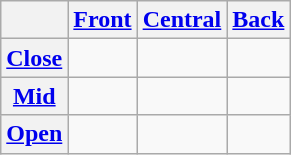<table class="wikitable" style="text-align: center;">
<tr>
<th scope="col"></th>
<th scope="col"><a href='#'>Front</a></th>
<th scope="col"><a href='#'>Central</a></th>
<th scope="col"><a href='#'>Back</a></th>
</tr>
<tr>
<th scope="row"><a href='#'>Close</a></th>
<td></td>
<td></td>
<td></td>
</tr>
<tr>
<th scope="row"><a href='#'>Mid</a></th>
<td></td>
<td></td>
<td></td>
</tr>
<tr>
<th scope="row"><a href='#'>Open</a></th>
<td></td>
<td></td>
<td></td>
</tr>
</table>
